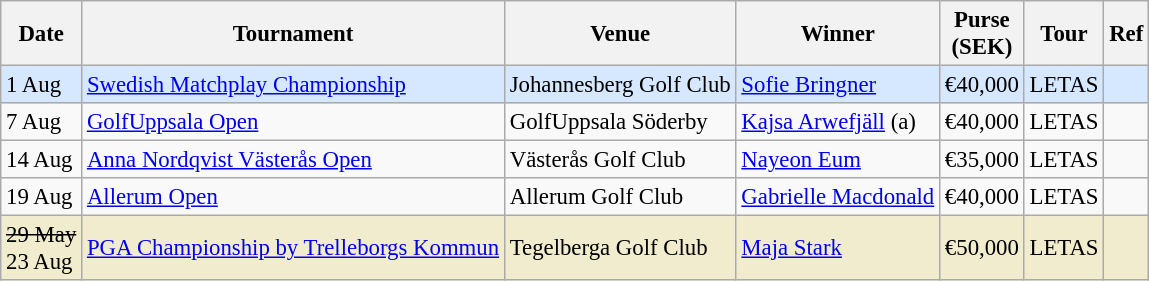<table class="wikitable sortable" style="font-size:95%;">
<tr>
<th>Date</th>
<th>Tournament</th>
<th>Venue</th>
<th>Winner</th>
<th>Purse<br>(SEK)</th>
<th>Tour</th>
<th>Ref</th>
</tr>
<tr style="background:#D6E8FF;">
<td>1 Aug</td>
<td><a href='#'>Swedish Matchplay Championship</a></td>
<td>Johannesberg Golf Club</td>
<td> <a href='#'>Sofie Bringner</a></td>
<td>€40,000</td>
<td>LETAS</td>
<td></td>
</tr>
<tr>
<td>7 Aug</td>
<td><a href='#'>GolfUppsala Open</a></td>
<td>GolfUppsala Söderby</td>
<td> <a href='#'>Kajsa Arwefjäll</a> (a)</td>
<td>€40,000</td>
<td>LETAS</td>
<td></td>
</tr>
<tr>
<td>14 Aug</td>
<td><a href='#'>Anna Nordqvist Västerås Open</a></td>
<td>Västerås Golf Club</td>
<td> <a href='#'>Nayeon Eum</a></td>
<td>€35,000</td>
<td>LETAS</td>
<td></td>
</tr>
<tr>
<td>19 Aug</td>
<td><a href='#'>Allerum Open</a></td>
<td>Allerum Golf Club</td>
<td> <a href='#'>Gabrielle Macdonald</a></td>
<td>€40,000</td>
<td>LETAS</td>
<td></td>
</tr>
<tr style="background:#f2ecce;">
<td><s>29 May</s><br>23 Aug</td>
<td><a href='#'>PGA Championship by Trelleborgs Kommun</a></td>
<td>Tegelberga Golf Club</td>
<td> <a href='#'>Maja Stark</a></td>
<td>€50,000</td>
<td>LETAS</td>
<td></td>
</tr>
</table>
